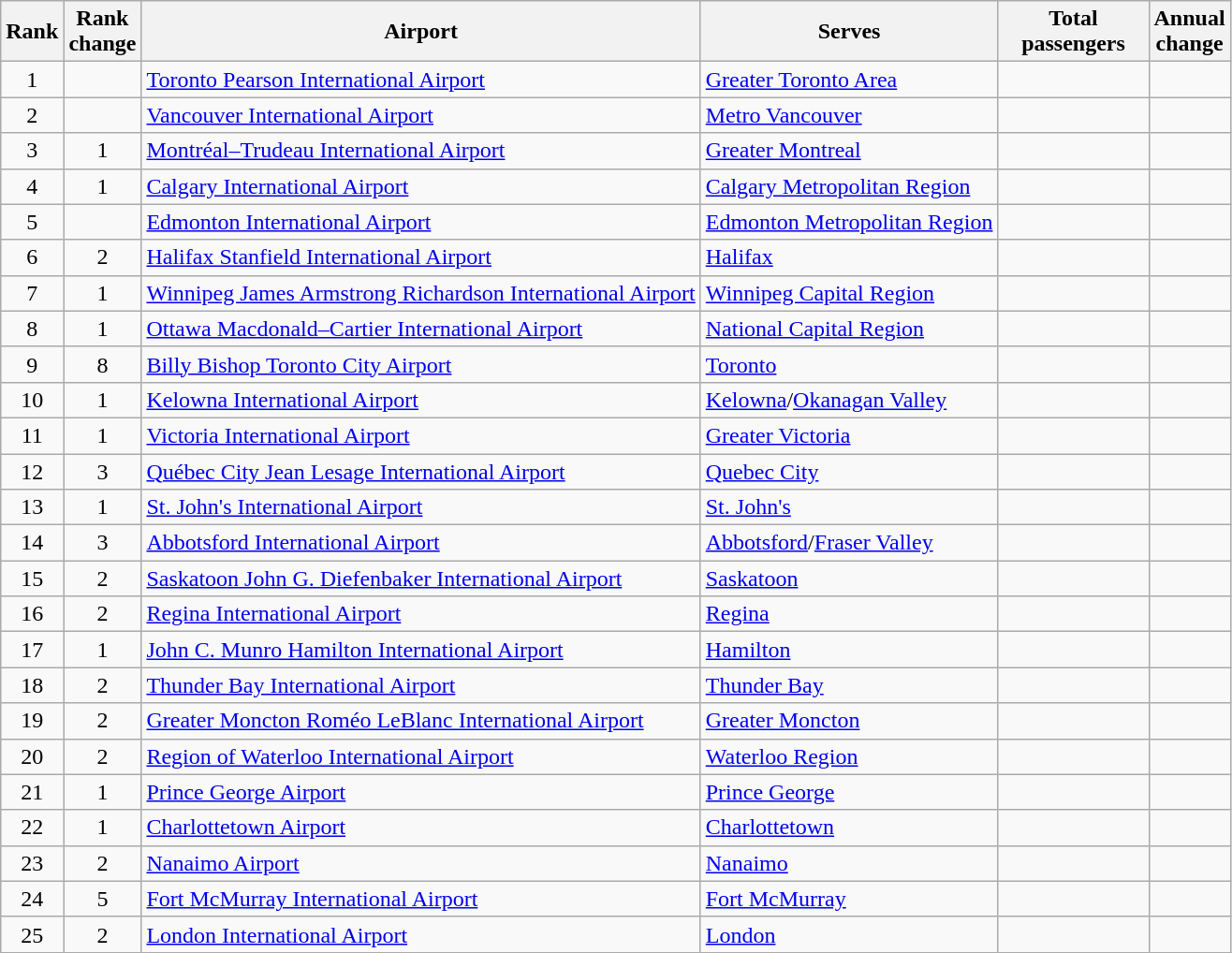<table class="wikitable sortable">
<tr>
<th>Rank</th>
<th>Rank<br>change</th>
<th>Airport</th>
<th>Serves</th>
<th style="width:100px">Total<br>passengers</th>
<th>Annual<br>change</th>
</tr>
<tr>
<td style="text-align:center;">1</td>
<td style="text-align:center;"></td>
<td><a href='#'>Toronto Pearson International Airport</a></td>
<td><a href='#'>Greater Toronto Area</a></td>
<td style="text-align:right;"></td>
<td style="text-align:right;"> </td>
</tr>
<tr>
<td style="text-align:center;">2</td>
<td style="text-align:center;"></td>
<td><a href='#'>Vancouver International Airport</a></td>
<td><a href='#'>Metro Vancouver</a></td>
<td style="text-align:right;"></td>
<td style="text-align:right;"> </td>
</tr>
<tr>
<td style="text-align:center;">3</td>
<td style="text-align:center;">1</td>
<td><a href='#'>Montréal–Trudeau International Airport</a></td>
<td><a href='#'>Greater Montreal</a></td>
<td style="text-align:right;"></td>
<td style="text-align:right;"> </td>
</tr>
<tr>
<td style="text-align:center;">4</td>
<td style="text-align:center;">1</td>
<td><a href='#'>Calgary International Airport</a></td>
<td><a href='#'>Calgary Metropolitan Region</a></td>
<td style="text-align:right;"></td>
<td style="text-align:right;"> </td>
</tr>
<tr>
<td style="text-align:center;">5</td>
<td style="text-align:center;"></td>
<td><a href='#'>Edmonton International Airport</a></td>
<td><a href='#'>Edmonton Metropolitan Region</a></td>
<td style="text-align:right;"></td>
<td style="text-align:right;"> </td>
</tr>
<tr>
<td style="text-align:center;">6</td>
<td style="text-align:center;">2</td>
<td><a href='#'>Halifax Stanfield International Airport</a></td>
<td><a href='#'>Halifax</a></td>
<td style="text-align:right;"></td>
<td style="text-align:right;"> </td>
</tr>
<tr>
<td style="text-align:center;">7</td>
<td style="text-align:center;">1</td>
<td><a href='#'>Winnipeg James Armstrong Richardson International Airport</a></td>
<td><a href='#'>Winnipeg Capital Region</a></td>
<td style="text-align:right;"></td>
<td style="text-align:right;"> </td>
</tr>
<tr>
<td style="text-align:center;">8</td>
<td style="text-align:center;">1</td>
<td><a href='#'>Ottawa Macdonald–Cartier International Airport</a></td>
<td><a href='#'>National Capital Region</a></td>
<td style="text-align:right;"></td>
<td style="text-align:right;"> </td>
</tr>
<tr>
<td style="text-align:center;">9</td>
<td style="text-align:center;">8</td>
<td><a href='#'>Billy Bishop Toronto City Airport</a></td>
<td><a href='#'>Toronto</a></td>
<td style="text-align:right;"></td>
<td style="text-align:right;"> </td>
</tr>
<tr>
<td style="text-align:center;">10</td>
<td style="text-align:center;">1</td>
<td><a href='#'>Kelowna International Airport</a></td>
<td><a href='#'>Kelowna</a>/<a href='#'>Okanagan Valley</a></td>
<td style="text-align:right;"></td>
<td style="text-align:right;"> </td>
</tr>
<tr>
<td style="text-align:center;">11</td>
<td style="text-align:center;">1</td>
<td><a href='#'>Victoria International Airport</a></td>
<td><a href='#'>Greater Victoria</a></td>
<td style="text-align:right;"></td>
<td style="text-align:right;"> </td>
</tr>
<tr>
<td style="text-align:center;">12</td>
<td style="text-align:center;">3</td>
<td><a href='#'>Québec City Jean Lesage International Airport</a></td>
<td><a href='#'>Quebec City</a></td>
<td style="text-align:right;"></td>
<td style="text-align:right;"> </td>
</tr>
<tr>
<td style="text-align:center;">13</td>
<td style="text-align:center;">1</td>
<td><a href='#'>St. John's International Airport</a></td>
<td><a href='#'>St. John's</a></td>
<td style="text-align:right;"></td>
<td style="text-align:right;"> </td>
</tr>
<tr>
<td style="text-align:center;">14</td>
<td style="text-align:center;">3</td>
<td><a href='#'>Abbotsford International Airport</a></td>
<td><a href='#'>Abbotsford</a>/<a href='#'>Fraser Valley</a></td>
<td style="text-align:right;"></td>
<td style="text-align:right;"> </td>
</tr>
<tr>
<td style="text-align:center;">15</td>
<td style="text-align:center;">2</td>
<td><a href='#'>Saskatoon John G. Diefenbaker International Airport</a></td>
<td><a href='#'>Saskatoon</a></td>
<td style="text-align:right;"></td>
<td style="text-align:right;"> </td>
</tr>
<tr>
<td style="text-align:center;">16</td>
<td style="text-align:center;">2</td>
<td><a href='#'>Regina International Airport</a></td>
<td><a href='#'>Regina</a></td>
<td style="text-align:right;"></td>
<td style="text-align:right;"> </td>
</tr>
<tr>
<td style="text-align:center;">17</td>
<td style="text-align:center;">1</td>
<td><a href='#'>John C. Munro Hamilton International Airport</a></td>
<td><a href='#'>Hamilton</a></td>
<td style="text-align:right;"></td>
<td style="text-align:right;"> </td>
</tr>
<tr>
<td style="text-align:center;">18</td>
<td style="text-align:center;"> 2</td>
<td><a href='#'>Thunder Bay International Airport</a></td>
<td><a href='#'>Thunder Bay</a></td>
<td style="text-align:right;"></td>
<td style="text-align:right;"> </td>
</tr>
<tr>
<td style="text-align:center;">19</td>
<td style="text-align:center;">2</td>
<td><a href='#'>Greater Moncton Roméo LeBlanc International Airport</a></td>
<td><a href='#'>Greater Moncton</a></td>
<td style="text-align:right;"></td>
<td style="text-align:right;"> </td>
</tr>
<tr>
<td style="text-align:center;">20</td>
<td style="text-align:center;">2</td>
<td><a href='#'>Region of Waterloo International Airport</a></td>
<td><a href='#'>Waterloo Region</a></td>
<td style="text-align:right;"></td>
<td style="text-align:right;"> </td>
</tr>
<tr>
<td style="text-align:center;">21</td>
<td style="text-align:center;">1</td>
<td><a href='#'>Prince George Airport</a></td>
<td><a href='#'>Prince George</a></td>
<td style="text-align:right;"></td>
<td style="text-align:right;"> </td>
</tr>
<tr>
<td style="text-align:center;">22</td>
<td style="text-align:center;">1</td>
<td><a href='#'>Charlottetown Airport</a></td>
<td><a href='#'>Charlottetown</a></td>
<td style="text-align:right;"></td>
<td style="text-align:right;"> </td>
</tr>
<tr>
<td style="text-align:center;">23</td>
<td style="text-align:center;">2</td>
<td><a href='#'>Nanaimo Airport</a></td>
<td><a href='#'>Nanaimo</a></td>
<td style="text-align:right;"></td>
<td style="text-align:right;"></td>
</tr>
<tr>
<td style="text-align:center;">24</td>
<td style="text-align:center;">5</td>
<td><a href='#'>Fort McMurray International Airport</a></td>
<td><a href='#'>Fort McMurray</a></td>
<td style="text-align:right;"></td>
<td style="text-align:right;"> </td>
</tr>
<tr>
<td style="text-align:center;">25</td>
<td style="text-align:center;">2</td>
<td><a href='#'>London International Airport</a></td>
<td><a href='#'>London</a></td>
<td style="text-align:right;"></td>
<td style="text-align:right;"> </td>
</tr>
</table>
